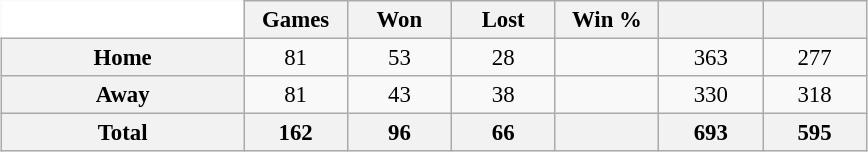<table class="wikitable" style="font-size:95%; text-align:center; width:38em; border:0;margin:0.5em auto;">
<tr>
<td width="28%" style="background:#fff;border:0;"></td>
<th width="12%">Games</th>
<th width="12%">Won</th>
<th width="12%">Lost</th>
<th width="12%">Win %</th>
<th width="12%"></th>
<th width="12%"></th>
</tr>
<tr>
<th>Home</th>
<td>81</td>
<td>53</td>
<td>28</td>
<td></td>
<td>363</td>
<td>277</td>
</tr>
<tr>
<th>Away</th>
<td>81</td>
<td>43</td>
<td>38</td>
<td></td>
<td>330</td>
<td>318</td>
</tr>
<tr>
<th>Total</th>
<th>162</th>
<th>96</th>
<th>66</th>
<th></th>
<th>693</th>
<th>595</th>
</tr>
</table>
